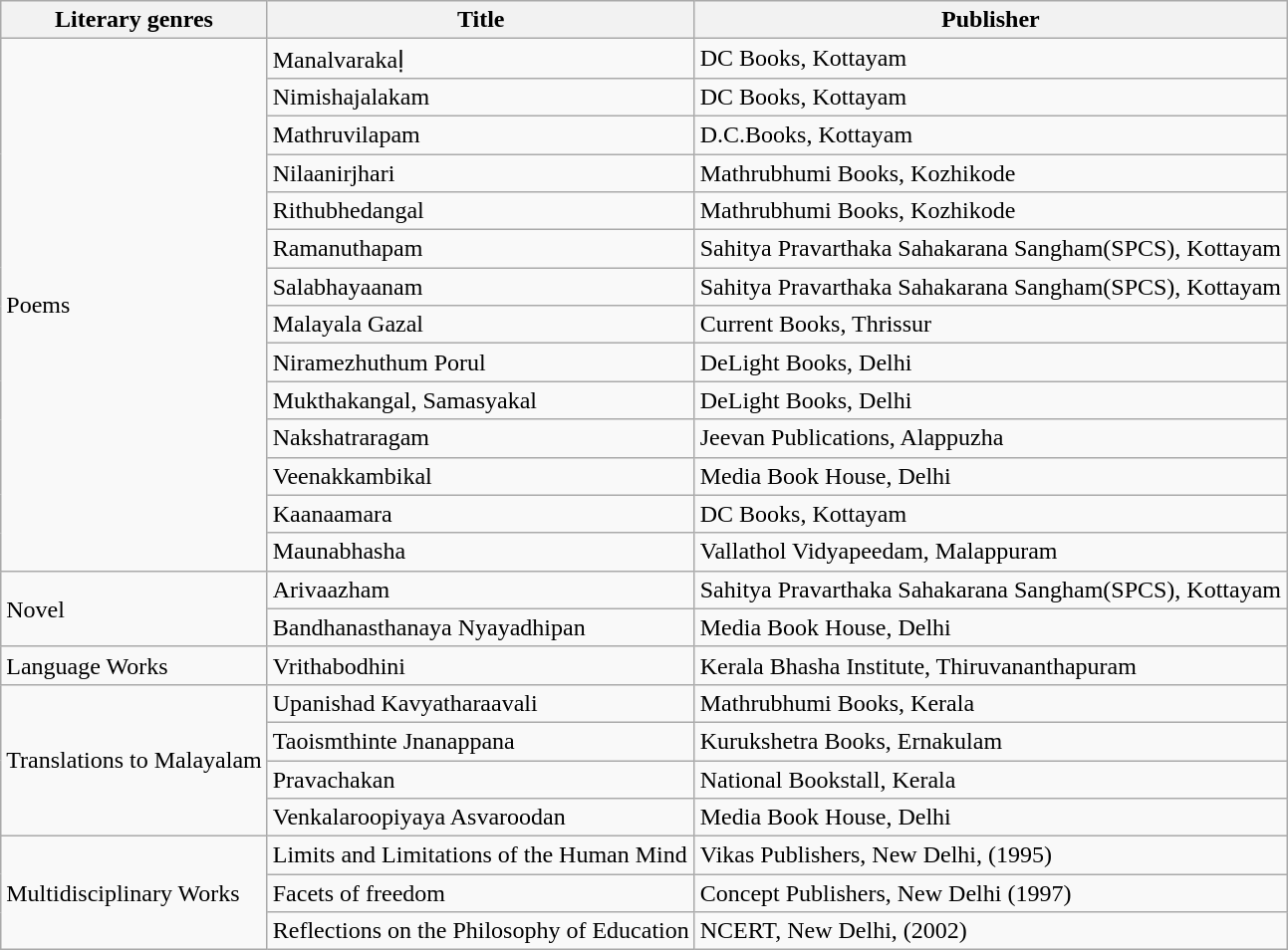<table class="wikitable">
<tr>
<th>Literary genres</th>
<th>Title</th>
<th>Publisher</th>
</tr>
<tr>
<td rowspan="14">Poems</td>
<td>Manalvarakaḷ</td>
<td>DC Books, Kottayam</td>
</tr>
<tr>
<td>Nimishajalakam</td>
<td>DC Books, Kottayam</td>
</tr>
<tr>
<td>Mathruvilapam</td>
<td>D.C.Books, Kottayam</td>
</tr>
<tr>
<td>Nilaanirjhari</td>
<td>Mathrubhumi Books, Kozhikode</td>
</tr>
<tr>
<td>Rithubhedangal</td>
<td>Mathrubhumi Books, Kozhikode</td>
</tr>
<tr>
<td>Ramanuthapam</td>
<td>Sahitya Pravarthaka Sahakarana Sangham(SPCS), Kottayam</td>
</tr>
<tr>
<td>Salabhayaanam</td>
<td>Sahitya Pravarthaka Sahakarana Sangham(SPCS), Kottayam</td>
</tr>
<tr>
<td>Malayala Gazal</td>
<td>Current Books, Thrissur</td>
</tr>
<tr>
<td>Niramezhuthum Porul</td>
<td>DeLight Books, Delhi</td>
</tr>
<tr>
<td>Mukthakangal, Samasyakal</td>
<td>DeLight Books, Delhi</td>
</tr>
<tr>
<td>Nakshatraragam</td>
<td>Jeevan Publications, Alappuzha</td>
</tr>
<tr>
<td>Veenakkambikal</td>
<td>Media Book House, Delhi</td>
</tr>
<tr>
<td>Kaanaamara</td>
<td>DC Books, Kottayam</td>
</tr>
<tr>
<td>Maunabhasha</td>
<td>Vallathol Vidyapeedam, Malappuram</td>
</tr>
<tr>
<td rowspan="2">Novel</td>
<td>Arivaazham</td>
<td>Sahitya Pravarthaka Sahakarana Sangham(SPCS), Kottayam</td>
</tr>
<tr>
<td>Bandhanasthanaya Nyayadhipan</td>
<td>Media Book House, Delhi</td>
</tr>
<tr>
<td rowspan="1">Language Works</td>
<td>Vrithabodhini</td>
<td>Kerala Bhasha Institute, Thiruvananthapuram</td>
</tr>
<tr>
<td rowspan="4">Translations to Malayalam</td>
<td>Upanishad Kavyatharaavali</td>
<td>Mathrubhumi Books, Kerala</td>
</tr>
<tr>
<td>Taoismthinte Jnanappana</td>
<td>Kurukshetra Books, Ernakulam</td>
</tr>
<tr>
<td>Pravachakan</td>
<td>National Bookstall, Kerala</td>
</tr>
<tr>
<td>Venkalaroopiyaya Asvaroodan</td>
<td>Media Book House, Delhi</td>
</tr>
<tr>
<td rowspan="3">Multidisciplinary Works</td>
<td>Limits and Limitations of the Human Mind</td>
<td>Vikas Publishers, New Delhi, (1995)</td>
</tr>
<tr>
<td>Facets of freedom</td>
<td>Concept Publishers, New Delhi (1997)</td>
</tr>
<tr>
<td>Reflections on the Philosophy of Education</td>
<td>NCERT, New Delhi, (2002)</td>
</tr>
</table>
